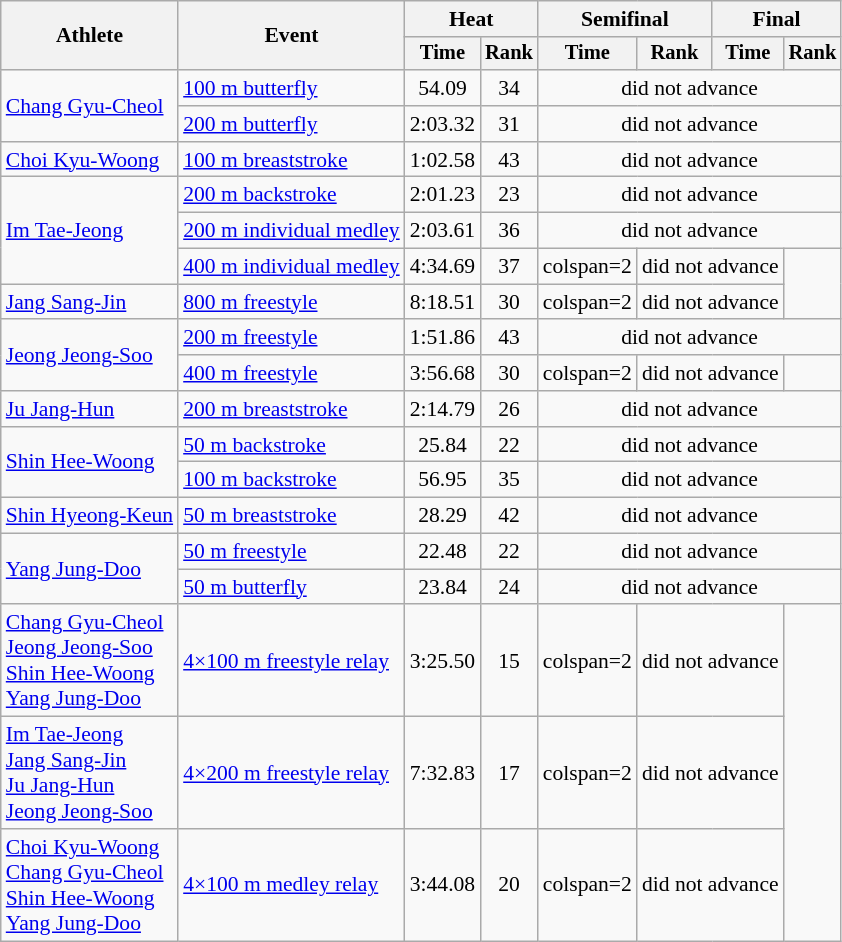<table class=wikitable style="font-size:90%">
<tr>
<th rowspan=2>Athlete</th>
<th rowspan=2>Event</th>
<th colspan="2">Heat</th>
<th colspan="2">Semifinal</th>
<th colspan="2">Final</th>
</tr>
<tr style="font-size:95%">
<th>Time</th>
<th>Rank</th>
<th>Time</th>
<th>Rank</th>
<th>Time</th>
<th>Rank</th>
</tr>
<tr align=center>
<td align=left rowspan=2><a href='#'>Chang Gyu-Cheol</a></td>
<td align=left><a href='#'>100 m butterfly</a></td>
<td>54.09</td>
<td>34</td>
<td colspan=4>did not advance</td>
</tr>
<tr align=center>
<td align=left><a href='#'>200 m butterfly</a></td>
<td>2:03.32</td>
<td>31</td>
<td colspan=4>did not advance</td>
</tr>
<tr align=center>
<td align=left><a href='#'>Choi Kyu-Woong</a></td>
<td align=left><a href='#'>100 m breaststroke</a></td>
<td>1:02.58</td>
<td>43</td>
<td colspan=4>did not advance</td>
</tr>
<tr align=center>
<td align=left rowspan=3><a href='#'>Im Tae-Jeong</a></td>
<td align=left><a href='#'>200 m backstroke</a></td>
<td>2:01.23</td>
<td>23</td>
<td colspan=4>did not advance</td>
</tr>
<tr align=center>
<td align=left><a href='#'>200 m individual medley</a></td>
<td>2:03.61</td>
<td>36</td>
<td colspan=4>did not advance</td>
</tr>
<tr align=center>
<td align=left><a href='#'>400 m individual medley</a></td>
<td>4:34.69</td>
<td>37</td>
<td>colspan=2 </td>
<td colspan=2>did not advance</td>
</tr>
<tr align=center>
<td align=left><a href='#'>Jang Sang-Jin</a></td>
<td align=left><a href='#'>800 m freestyle</a></td>
<td>8:18.51</td>
<td>30</td>
<td>colspan=2 </td>
<td colspan=2>did not advance</td>
</tr>
<tr align=center>
<td align=left rowspan=2><a href='#'>Jeong Jeong-Soo</a></td>
<td align=left><a href='#'>200 m freestyle</a></td>
<td>1:51.86</td>
<td>43</td>
<td colspan=4>did not advance</td>
</tr>
<tr align=center>
<td align=left><a href='#'>400 m freestyle</a></td>
<td>3:56.68</td>
<td>30</td>
<td>colspan=2 </td>
<td colspan=2>did not advance</td>
</tr>
<tr align=center>
<td align=left><a href='#'>Ju Jang-Hun</a></td>
<td align=left><a href='#'>200 m breaststroke</a></td>
<td>2:14.79</td>
<td>26</td>
<td colspan=4>did not advance</td>
</tr>
<tr align=center>
<td align=left rowspan=2><a href='#'>Shin Hee-Woong</a></td>
<td align=left><a href='#'>50 m backstroke</a></td>
<td>25.84</td>
<td>22</td>
<td colspan=4>did not advance</td>
</tr>
<tr align=center>
<td align=left><a href='#'>100 m backstroke</a></td>
<td>56.95</td>
<td>35</td>
<td colspan=4>did not advance</td>
</tr>
<tr align=center>
<td align=left><a href='#'>Shin Hyeong-Keun</a></td>
<td align=left><a href='#'>50 m breaststroke</a></td>
<td>28.29</td>
<td>42</td>
<td colspan=4>did not advance</td>
</tr>
<tr align=center>
<td align=left rowspan=2><a href='#'>Yang Jung-Doo</a></td>
<td align=left><a href='#'>50 m freestyle</a></td>
<td>22.48</td>
<td>22</td>
<td colspan=4>did not advance</td>
</tr>
<tr align=center>
<td align=left><a href='#'>50 m butterfly</a></td>
<td>23.84</td>
<td>24</td>
<td colspan=4>did not advance</td>
</tr>
<tr align=center>
<td align=left><a href='#'>Chang Gyu-Cheol</a><br><a href='#'>Jeong Jeong-Soo</a><br><a href='#'>Shin Hee-Woong</a><br><a href='#'>Yang Jung-Doo</a></td>
<td align=left><a href='#'>4×100 m freestyle relay</a></td>
<td>3:25.50</td>
<td>15</td>
<td>colspan=2 </td>
<td colspan=2>did not advance</td>
</tr>
<tr align=center>
<td align=left><a href='#'>Im Tae-Jeong</a><br><a href='#'>Jang Sang-Jin</a><br><a href='#'>Ju Jang-Hun</a><br><a href='#'>Jeong Jeong-Soo</a></td>
<td align=left><a href='#'>4×200 m freestyle relay</a></td>
<td>7:32.83</td>
<td>17</td>
<td>colspan=2 </td>
<td colspan=2>did not advance</td>
</tr>
<tr align=center>
<td align=left><a href='#'>Choi Kyu-Woong</a><br><a href='#'>Chang Gyu-Cheol</a><br><a href='#'>Shin Hee-Woong</a><br><a href='#'>Yang Jung-Doo</a></td>
<td align=left><a href='#'>4×100 m medley relay</a></td>
<td>3:44.08</td>
<td>20</td>
<td>colspan=2 </td>
<td colspan=2>did not advance</td>
</tr>
</table>
